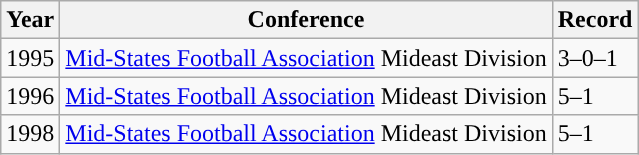<table class="wikitable">
<tr>
<th>Year</th>
<th>Conference</th>
<th>Record</th>
</tr>
<tr>
<td>1995</td>
<td><a href='#'>Mid-States Football Association</a> Mideast Division</td>
<td>3–0–1</td>
</tr>
<tr>
<td>1996</td>
<td><a href='#'>Mid-States Football Association</a> Mideast Division</td>
<td>5–1</td>
</tr>
<tr>
<td>1998</td>
<td><a href='#'>Mid-States Football Association</a> Mideast Division</td>
<td>5–1</td>
</tr>
</table>
